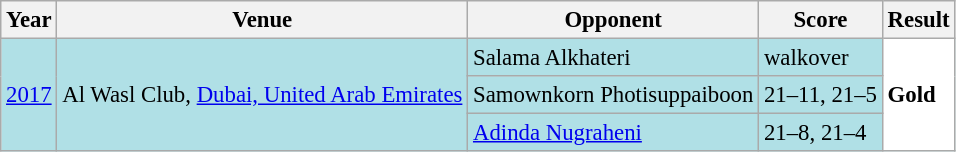<table class="sortable wikitable" style="font-size: 95%;">
<tr>
<th>Year</th>
<th>Venue</th>
<th>Opponent</th>
<th>Score</th>
<th>Result</th>
</tr>
<tr style="background:#B0E0E6">
<td align="center" rowspan=3><a href='#'>2017</a></td>
<td align="left" rowspan=3>Al Wasl Club, <a href='#'>Dubai, United Arab Emirates</a></td>
<td align="left"> Salama Alkhateri</td>
<td align="left">walkover</td>
<td style="text-align:left; background:white" rowspan=3> <strong>Gold</strong></td>
</tr>
<tr style="background:#B0E0E6">
<td align="left"> Samownkorn Photisuppaiboon</td>
<td align="left">21–11, 21–5</td>
</tr>
<tr style="background:#B0E0E6">
<td align="left"> <a href='#'>Adinda Nugraheni</a></td>
<td align="left">21–8, 21–4</td>
</tr>
</table>
